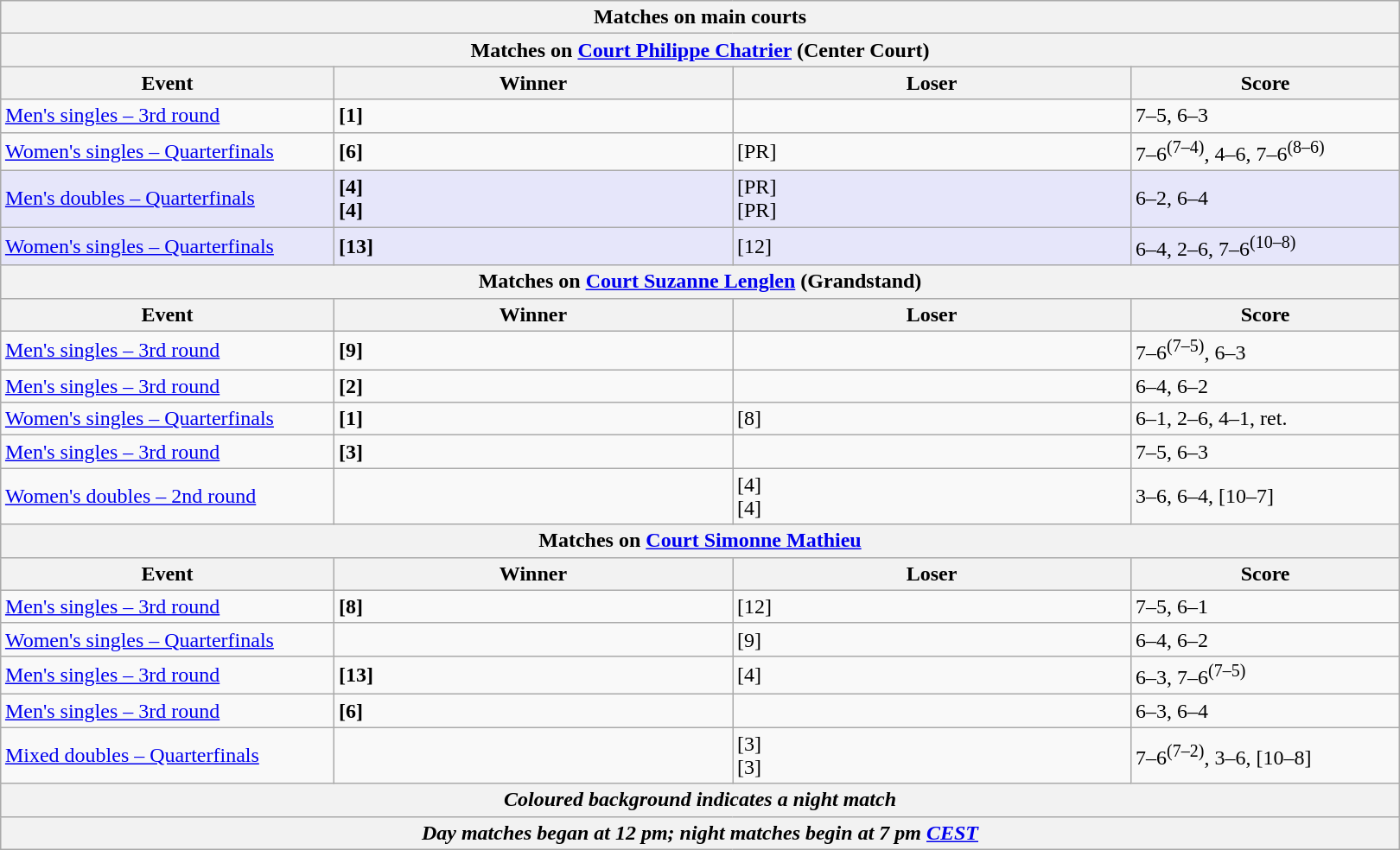<table class="wikitable nowrap" style="margin:auto;">
<tr>
<th colspan="4" style="white-space:nowrap">Matches on main courts</th>
</tr>
<tr>
<th colspan="4">Matches on <a href='#'>Court Philippe Chatrier</a> (Center Court)</th>
</tr>
<tr>
<th width=250>Event</th>
<th width=300>Winner</th>
<th width=300>Loser</th>
<th width=200>Score</th>
</tr>
<tr>
<td><a href='#'>Men's singles – 3rd round</a></td>
<td><strong> [1]</strong></td>
<td></td>
<td>7–5, 6–3</td>
</tr>
<tr>
<td><a href='#'>Women's singles – Quarterfinals</a></td>
<td><strong> [6]</strong></td>
<td> [PR]</td>
<td>7–6<sup>(7–4)</sup>, 4–6, 7–6<sup>(8–6)</sup></td>
</tr>
<tr style="background:lavender">
<td><a href='#'>Men's doubles – Quarterfinals</a></td>
<td><strong> [4]<br>  [4]</strong></td>
<td> [PR]<br>  [PR]</td>
<td>6–2, 6–4</td>
</tr>
<tr style="background:lavender">
<td><a href='#'>Women's singles – Quarterfinals</a></td>
<td><strong> [13]</strong></td>
<td> [12]</td>
<td>6–4, 2–6, 7–6<sup>(10–8)</sup></td>
</tr>
<tr>
<th colspan="4">Matches on <a href='#'>Court Suzanne Lenglen</a> (Grandstand)</th>
</tr>
<tr>
<th width=250>Event</th>
<th width=300>Winner</th>
<th width=300>Loser</th>
<th width=200>Score</th>
</tr>
<tr>
<td><a href='#'>Men's singles – 3rd round</a></td>
<td><strong> [9]</strong></td>
<td></td>
<td>7–6<sup>(7–5)</sup>, 6–3</td>
</tr>
<tr>
<td><a href='#'>Men's singles – 3rd round</a></td>
<td><strong> [2]</strong></td>
<td></td>
<td>6–4, 6–2</td>
</tr>
<tr>
<td><a href='#'>Women's singles – Quarterfinals</a></td>
<td><strong> [1]</strong></td>
<td> [8]</td>
<td>6–1, 2–6, 4–1, ret.</td>
</tr>
<tr>
<td><a href='#'>Men's singles – 3rd round</a></td>
<td><strong> [3]</strong></td>
<td></td>
<td>7–5, 6–3</td>
</tr>
<tr>
<td><a href='#'>Women's doubles – 2nd round</a></td>
<td><strong> <br> </strong></td>
<td> [4] <br>  [4]</td>
<td>3–6, 6–4, [10–7]</td>
</tr>
<tr>
<th colspan="4">Matches on <a href='#'>Court Simonne Mathieu</a></th>
</tr>
<tr>
<th width=250>Event</th>
<th width=300>Winner</th>
<th width=300>Loser</th>
<th width=200>Score</th>
</tr>
<tr>
<td><a href='#'>Men's singles – 3rd round</a></td>
<td><strong> [8]</strong></td>
<td> [12]</td>
<td>7–5, 6–1</td>
</tr>
<tr>
<td><a href='#'>Women's singles – Quarterfinals</a></td>
<td><strong></strong></td>
<td> [9]</td>
<td>6–4, 6–2</td>
</tr>
<tr>
<td><a href='#'>Men's singles – 3rd round</a></td>
<td><strong> [13]</strong></td>
<td> [4]</td>
<td>6–3, 7–6<sup>(7–5)</sup></td>
</tr>
<tr>
<td><a href='#'>Men's singles – 3rd round</a></td>
<td><strong> [6]</strong></td>
<td></td>
<td>6–3, 6–4</td>
</tr>
<tr>
<td><a href='#'>Mixed doubles – Quarterfinals</a></td>
<td><strong> <br> </strong></td>
<td> [3] <br>  [3]</td>
<td>7–6<sup>(7–2)</sup>, 3–6, [10–8]</td>
</tr>
<tr>
<th colspan="4"><em>Coloured background indicates a night match</em></th>
</tr>
<tr>
<th colspan="4"><em>Day matches began at 12 pm; night matches begin at 7 pm <a href='#'>CEST</a></em></th>
</tr>
</table>
